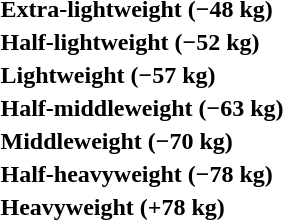<table>
<tr>
<th rowspan=2 style="text-align:left;">Extra-lightweight (−48 kg)</th>
<td rowspan=2></td>
<td rowspan=2></td>
<td></td>
</tr>
<tr>
<td></td>
</tr>
<tr>
<th rowspan=2 style="text-align:left;">Half-lightweight (−52 kg)</th>
<td rowspan=2></td>
<td rowspan=2></td>
<td></td>
</tr>
<tr>
<td></td>
</tr>
<tr>
<th rowspan=2 style="text-align:left;">Lightweight (−57 kg)</th>
<td rowspan=2></td>
<td rowspan=2></td>
<td></td>
</tr>
<tr>
<td></td>
</tr>
<tr>
<th rowspan=2 style="text-align:left;">Half-middleweight (−63 kg)</th>
<td rowspan=2></td>
<td rowspan=2></td>
<td></td>
</tr>
<tr>
<td></td>
</tr>
<tr>
<th rowspan=2 style="text-align:left;">Middleweight (−70 kg)</th>
<td rowspan=2></td>
<td rowspan=2></td>
<td></td>
</tr>
<tr>
<td></td>
</tr>
<tr>
<th rowspan=2 style="text-align:left;">Half-heavyweight (−78 kg)</th>
<td rowspan=2></td>
<td rowspan=2></td>
<td></td>
</tr>
<tr>
<td></td>
</tr>
<tr>
<th rowspan=2 style="text-align:left;">Heavyweight (+78 kg)</th>
<td rowspan=2></td>
<td rowspan=2></td>
<td></td>
</tr>
<tr>
<td></td>
</tr>
</table>
